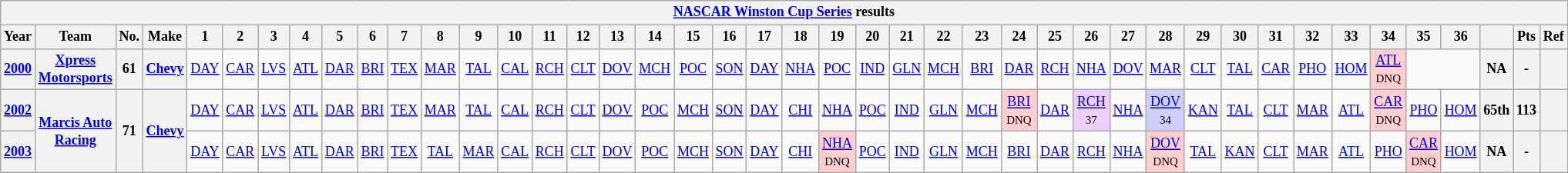<table class="wikitable" style="text-align:center; font-size:75%">
<tr>
<th colspan=45><a href='#'>NASCAR Winston Cup Series</a> results</th>
</tr>
<tr>
<th>Year</th>
<th>Team</th>
<th>No.</th>
<th>Make</th>
<th>1</th>
<th>2</th>
<th>3</th>
<th>4</th>
<th>5</th>
<th>6</th>
<th>7</th>
<th>8</th>
<th>9</th>
<th>10</th>
<th>11</th>
<th>12</th>
<th>13</th>
<th>14</th>
<th>15</th>
<th>16</th>
<th>17</th>
<th>18</th>
<th>19</th>
<th>20</th>
<th>21</th>
<th>22</th>
<th>23</th>
<th>24</th>
<th>25</th>
<th>26</th>
<th>27</th>
<th>28</th>
<th>29</th>
<th>30</th>
<th>31</th>
<th>32</th>
<th>33</th>
<th>34</th>
<th>35</th>
<th>36</th>
<th></th>
<th>Pts</th>
<th>Ref</th>
</tr>
<tr>
<th><a href='#'>2000</a></th>
<th><a href='#'>Xpress Motorsports</a></th>
<th>61</th>
<th><a href='#'>Chevy</a></th>
<td><a href='#'>DAY</a></td>
<td><a href='#'>CAR</a></td>
<td><a href='#'>LVS</a></td>
<td><a href='#'>ATL</a></td>
<td><a href='#'>DAR</a></td>
<td><a href='#'>BRI</a></td>
<td><a href='#'>TEX</a></td>
<td><a href='#'>MAR</a></td>
<td><a href='#'>TAL</a></td>
<td><a href='#'>CAL</a></td>
<td><a href='#'>RCH</a></td>
<td><a href='#'>CLT</a></td>
<td><a href='#'>DOV</a></td>
<td><a href='#'>MCH</a></td>
<td><a href='#'>POC</a></td>
<td><a href='#'>SON</a></td>
<td><a href='#'>DAY</a></td>
<td><a href='#'>NHA</a></td>
<td><a href='#'>POC</a></td>
<td><a href='#'>IND</a></td>
<td><a href='#'>GLN</a></td>
<td><a href='#'>MCH</a></td>
<td><a href='#'>BRI</a></td>
<td><a href='#'>DAR</a></td>
<td><a href='#'>RCH</a></td>
<td><a href='#'>NHA</a></td>
<td><a href='#'>DOV</a></td>
<td><a href='#'>MAR</a></td>
<td><a href='#'>CLT</a></td>
<td><a href='#'>TAL</a></td>
<td><a href='#'>CAR</a></td>
<td><a href='#'>PHO</a></td>
<td><a href='#'>HOM</a></td>
<td style="background:#FFCFCF;"><a href='#'>ATL</a><br><small>DNQ</small></td>
<td colspan=2></td>
<th>NA</th>
<th>-</th>
<th></th>
</tr>
<tr>
<th><a href='#'>2002</a></th>
<th rowspan=2><a href='#'>Marcis Auto Racing</a></th>
<th rowspan=2>71</th>
<th rowspan=2><a href='#'>Chevy</a></th>
<td><a href='#'>DAY</a></td>
<td><a href='#'>CAR</a></td>
<td><a href='#'>LVS</a></td>
<td><a href='#'>ATL</a></td>
<td><a href='#'>DAR</a></td>
<td><a href='#'>BRI</a></td>
<td><a href='#'>TEX</a></td>
<td><a href='#'>MAR</a></td>
<td><a href='#'>TAL</a></td>
<td><a href='#'>CAL</a></td>
<td><a href='#'>RCH</a></td>
<td><a href='#'>CLT</a></td>
<td><a href='#'>DOV</a></td>
<td><a href='#'>POC</a></td>
<td><a href='#'>MCH</a></td>
<td><a href='#'>SON</a></td>
<td><a href='#'>DAY</a></td>
<td><a href='#'>CHI</a></td>
<td><a href='#'>NHA</a></td>
<td><a href='#'>POC</a></td>
<td><a href='#'>IND</a></td>
<td><a href='#'>GLN</a></td>
<td><a href='#'>MCH</a></td>
<td style="background:#FFCFCF;"><a href='#'>BRI</a><br><small>DNQ</small></td>
<td><a href='#'>DAR</a></td>
<td style="background:#EFCFFF;"><a href='#'>RCH</a><br><small>37</small></td>
<td><a href='#'>NHA</a></td>
<td style="background:#CFCFFF;"><a href='#'>DOV</a><br><small>34</small></td>
<td><a href='#'>KAN</a></td>
<td><a href='#'>TAL</a></td>
<td><a href='#'>CLT</a></td>
<td><a href='#'>MAR</a></td>
<td><a href='#'>ATL</a></td>
<td style="background:#FFCFCF;"><a href='#'>CAR</a><br><small>DNQ</small></td>
<td><a href='#'>PHO</a></td>
<td><a href='#'>HOM</a></td>
<th>65th</th>
<th>113</th>
<th></th>
</tr>
<tr>
<th><a href='#'>2003</a></th>
<td><a href='#'>DAY</a></td>
<td><a href='#'>CAR</a></td>
<td><a href='#'>LVS</a></td>
<td><a href='#'>ATL</a></td>
<td><a href='#'>DAR</a></td>
<td><a href='#'>BRI</a></td>
<td><a href='#'>TEX</a></td>
<td><a href='#'>TAL</a></td>
<td><a href='#'>MAR</a></td>
<td><a href='#'>CAL</a></td>
<td><a href='#'>RCH</a></td>
<td><a href='#'>CLT</a></td>
<td><a href='#'>DOV</a></td>
<td><a href='#'>POC</a></td>
<td><a href='#'>MCH</a></td>
<td><a href='#'>SON</a></td>
<td><a href='#'>DAY</a></td>
<td><a href='#'>CHI</a></td>
<td style="background:#FFCFCF;"><a href='#'>NHA</a><br><small>DNQ</small></td>
<td><a href='#'>POC</a></td>
<td><a href='#'>IND</a></td>
<td><a href='#'>GLN</a></td>
<td><a href='#'>MCH</a></td>
<td><a href='#'>BRI</a></td>
<td><a href='#'>DAR</a></td>
<td><a href='#'>RCH</a></td>
<td><a href='#'>NHA</a></td>
<td style="background:#FFCFCF;"><a href='#'>DOV</a><br><small>DNQ</small></td>
<td><a href='#'>TAL</a></td>
<td><a href='#'>KAN</a></td>
<td><a href='#'>CLT</a></td>
<td><a href='#'>MAR</a></td>
<td><a href='#'>ATL</a></td>
<td><a href='#'>PHO</a></td>
<td style="background:#FFCFCF;"><a href='#'>CAR</a><br><small>DNQ</small></td>
<td><a href='#'>HOM</a></td>
<th>NA</th>
<th>-</th>
<th></th>
</tr>
</table>
